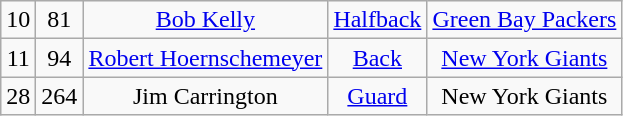<table class="wikitable" style="text-align:center">
<tr>
<td>10</td>
<td>81</td>
<td><a href='#'>Bob Kelly</a></td>
<td><a href='#'>Halfback</a></td>
<td><a href='#'>Green Bay Packers</a></td>
</tr>
<tr>
<td>11</td>
<td>94</td>
<td><a href='#'>Robert Hoernschemeyer</a></td>
<td><a href='#'>Back</a></td>
<td><a href='#'>New York Giants</a></td>
</tr>
<tr>
<td>28</td>
<td>264</td>
<td>Jim Carrington</td>
<td><a href='#'>Guard</a></td>
<td>New York Giants</td>
</tr>
</table>
